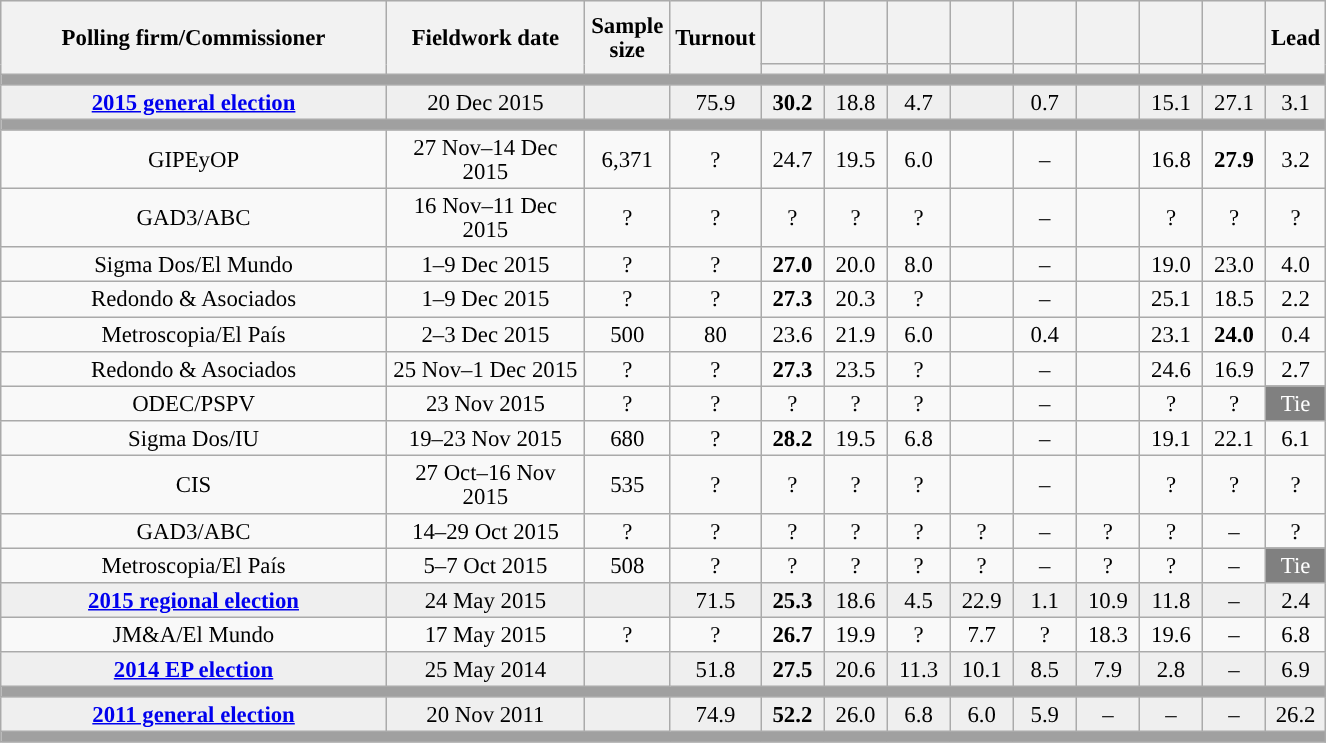<table class="wikitable collapsible collapsed" style="text-align:center; font-size:95%; line-height:16px;">
<tr style="height:42px; background-color:#E9E9E9">
<th style="width:250px;" rowspan="2">Polling firm/Commissioner</th>
<th style="width:125px;" rowspan="2">Fieldwork date</th>
<th style="width:50px;" rowspan="2">Sample size</th>
<th style="width:45px;" rowspan="2">Turnout</th>
<th style="width:35px;"></th>
<th style="width:35px;"></th>
<th style="width:35px;"></th>
<th style="width:35px;"></th>
<th style="width:35px;"></th>
<th style="width:35px;"></th>
<th style="width:35px;"></th>
<th style="width:35px;"></th>
<th style="width:30px;" rowspan="2">Lead</th>
</tr>
<tr>
<th style="color:inherit;background:"></th>
<th style="color:inherit;background:"></th>
<th style="color:inherit;background:"></th>
<th style="color:inherit;background:"></th>
<th style="color:inherit;background:"></th>
<th style="color:inherit;background:"></th>
<th style="color:inherit;background:"></th>
<th style="color:inherit;background:"></th>
</tr>
<tr>
<td colspan="13" style="background:#A0A0A0"></td>
</tr>
<tr style="background:#EFEFEF;">
<td><strong><a href='#'>2015 general election</a></strong></td>
<td>20 Dec 2015</td>
<td></td>
<td>75.9</td>
<td><strong>30.2</strong><br></td>
<td>18.8<br></td>
<td>4.7<br></td>
<td></td>
<td>0.7<br></td>
<td></td>
<td>15.1<br></td>
<td>27.1<br></td>
<td style="background:">3.1</td>
</tr>
<tr>
<td colspan="13" style="background:#A0A0A0"></td>
</tr>
<tr>
<td>GIPEyOP</td>
<td>27 Nov–14 Dec 2015</td>
<td>6,371</td>
<td>?</td>
<td>24.7<br></td>
<td>19.5<br></td>
<td>6.0<br></td>
<td></td>
<td>–</td>
<td></td>
<td>16.8<br></td>
<td><strong>27.9</strong><br></td>
<td style="background:">3.2</td>
</tr>
<tr>
<td>GAD3/ABC</td>
<td>16 Nov–11 Dec 2015</td>
<td>?</td>
<td>?</td>
<td>?<br></td>
<td>?<br></td>
<td>?<br></td>
<td></td>
<td>–</td>
<td></td>
<td>?<br></td>
<td>?<br></td>
<td style="background:">?</td>
</tr>
<tr>
<td>Sigma Dos/El Mundo</td>
<td>1–9 Dec 2015</td>
<td>?</td>
<td>?</td>
<td><strong>27.0</strong><br></td>
<td>20.0<br></td>
<td>8.0<br></td>
<td></td>
<td>–</td>
<td></td>
<td>19.0<br></td>
<td>23.0<br></td>
<td style="background:">4.0</td>
</tr>
<tr>
<td>Redondo & Asociados</td>
<td>1–9 Dec 2015</td>
<td>?</td>
<td>?</td>
<td><strong>27.3</strong><br></td>
<td>20.3<br></td>
<td>?<br></td>
<td></td>
<td>–</td>
<td></td>
<td>25.1<br></td>
<td>18.5<br></td>
<td style="background:">2.2</td>
</tr>
<tr>
<td>Metroscopia/El País</td>
<td>2–3 Dec 2015</td>
<td>500</td>
<td>80</td>
<td>23.6<br></td>
<td>21.9<br></td>
<td>6.0<br></td>
<td></td>
<td>0.4<br></td>
<td></td>
<td>23.1<br></td>
<td><strong>24.0</strong><br></td>
<td style="background:">0.4</td>
</tr>
<tr>
<td>Redondo & Asociados</td>
<td>25 Nov–1 Dec 2015</td>
<td>?</td>
<td>?</td>
<td><strong>27.3</strong><br></td>
<td>23.5<br></td>
<td>?<br></td>
<td></td>
<td>–</td>
<td></td>
<td>24.6<br></td>
<td>16.9<br></td>
<td style="background:">2.7</td>
</tr>
<tr>
<td>ODEC/PSPV</td>
<td>23 Nov 2015</td>
<td>?</td>
<td>?</td>
<td>?<br></td>
<td>?<br></td>
<td>?<br></td>
<td></td>
<td>–</td>
<td></td>
<td>?<br></td>
<td>?<br></td>
<td style="background:gray;color:white;">Tie</td>
</tr>
<tr>
<td>Sigma Dos/IU</td>
<td>19–23 Nov 2015</td>
<td>680</td>
<td>?</td>
<td><strong>28.2</strong><br></td>
<td>19.5<br></td>
<td>6.8<br></td>
<td></td>
<td>–</td>
<td></td>
<td>19.1<br></td>
<td>22.1<br></td>
<td style="background:">6.1</td>
</tr>
<tr>
<td>CIS</td>
<td>27 Oct–16 Nov 2015</td>
<td>535</td>
<td>?</td>
<td>?<br></td>
<td>?<br></td>
<td>?<br></td>
<td></td>
<td>–</td>
<td></td>
<td>?<br></td>
<td>?<br></td>
<td style="background:">?</td>
</tr>
<tr>
<td>GAD3/ABC</td>
<td>14–29 Oct 2015</td>
<td>?</td>
<td>?</td>
<td>?<br></td>
<td>?<br></td>
<td>?<br></td>
<td>?<br></td>
<td>–</td>
<td>?<br></td>
<td>?<br></td>
<td>–</td>
<td style="background:">?</td>
</tr>
<tr>
<td>Metroscopia/El País</td>
<td>5–7 Oct 2015</td>
<td>508</td>
<td>?</td>
<td>?<br></td>
<td>?<br></td>
<td>?<br></td>
<td>?<br></td>
<td>–</td>
<td>?<br></td>
<td>?<br></td>
<td>–</td>
<td style="background:gray;color:white;">Tie</td>
</tr>
<tr style="background:#EFEFEF;">
<td><strong><a href='#'>2015 regional election</a></strong></td>
<td>24 May 2015</td>
<td></td>
<td>71.5</td>
<td><strong>25.3</strong><br></td>
<td>18.6<br></td>
<td>4.5<br></td>
<td>22.9<br></td>
<td>1.1<br></td>
<td>10.9<br></td>
<td>11.8<br></td>
<td>–</td>
<td style="background:">2.4</td>
</tr>
<tr>
<td>JM&A/El Mundo</td>
<td>17 May 2015</td>
<td>?</td>
<td>?</td>
<td><strong>26.7</strong><br></td>
<td>19.9<br></td>
<td>?<br></td>
<td>7.7<br></td>
<td>?<br></td>
<td>18.3<br></td>
<td>19.6<br></td>
<td>–</td>
<td style="background:">6.8</td>
</tr>
<tr style="background:#EFEFEF;">
<td><strong><a href='#'>2014 EP election</a></strong></td>
<td>25 May 2014</td>
<td></td>
<td>51.8</td>
<td><strong>27.5</strong><br></td>
<td>20.6<br></td>
<td>11.3<br></td>
<td>10.1<br></td>
<td>8.5<br></td>
<td>7.9<br></td>
<td>2.8<br></td>
<td>–</td>
<td style="background:">6.9</td>
</tr>
<tr>
<td colspan="13" style="background:#A0A0A0"></td>
</tr>
<tr style="background:#EFEFEF;">
<td><strong><a href='#'>2011 general election</a></strong></td>
<td>20 Nov 2011</td>
<td></td>
<td>74.9</td>
<td><strong>52.2</strong><br></td>
<td>26.0<br></td>
<td>6.8<br></td>
<td>6.0<br></td>
<td>5.9<br></td>
<td>–</td>
<td>–</td>
<td>–</td>
<td style="background:">26.2</td>
</tr>
<tr>
<td colspan="13" style="background:#A0A0A0"></td>
</tr>
</table>
